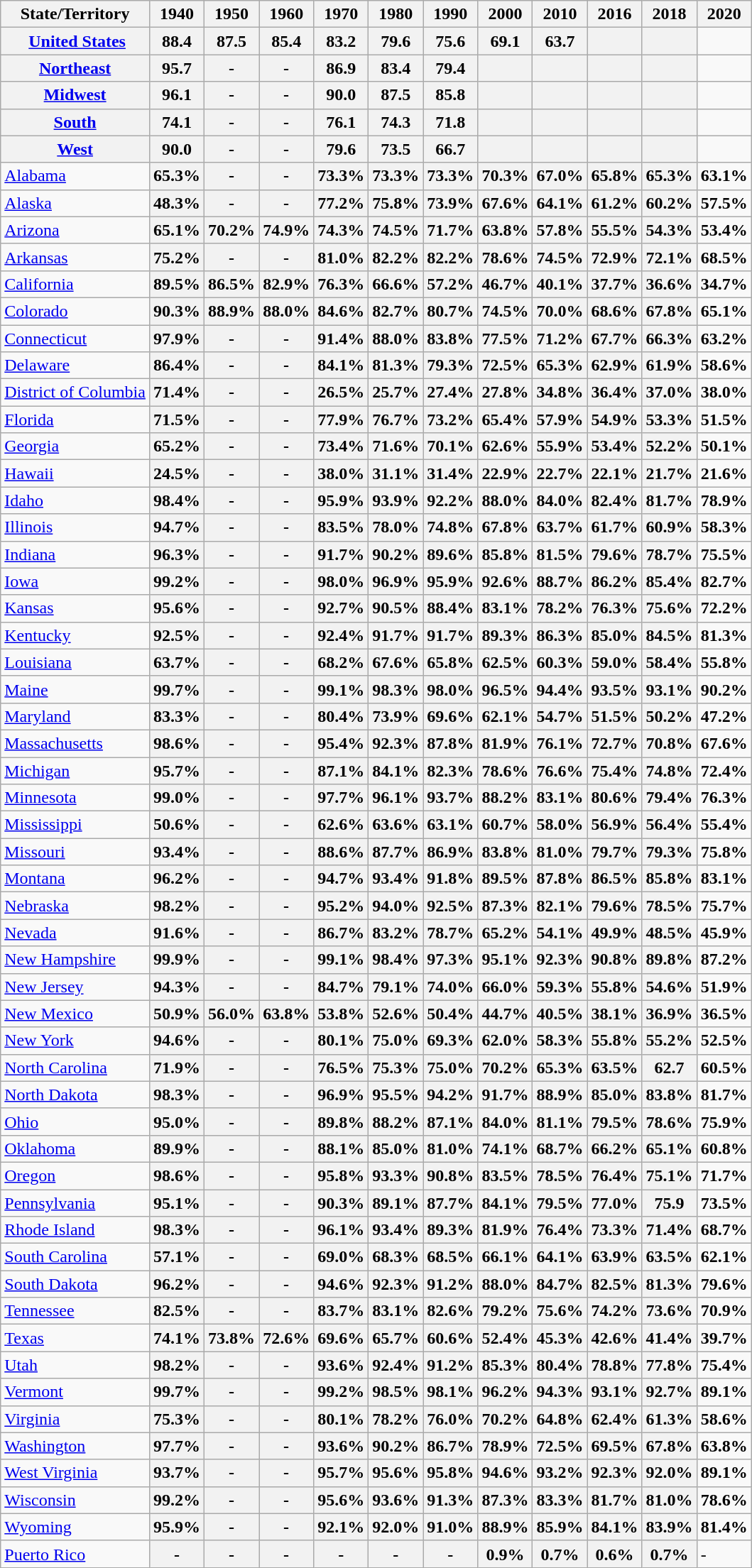<table class="wikitable sortable">
<tr>
<th>State/Territory</th>
<th>1940</th>
<th>1950</th>
<th>1960</th>
<th>1970</th>
<th>1980</th>
<th>1990</th>
<th>2000</th>
<th>2010</th>
<th>2016</th>
<th>2018</th>
<th>2020</th>
</tr>
<tr>
<th><strong> <a href='#'>United States</a></strong></th>
<th>88.4</th>
<th>87.5</th>
<th>85.4</th>
<th>83.2</th>
<th>79.6</th>
<th>75.6</th>
<th>69.1</th>
<th>63.7</th>
<th></th>
<th></th>
<td></td>
</tr>
<tr>
<th><strong><a href='#'>Northeast</a></strong></th>
<th>95.7</th>
<th>-</th>
<th>-</th>
<th>86.9</th>
<th>83.4</th>
<th>79.4</th>
<th></th>
<th></th>
<th></th>
<th></th>
<td></td>
</tr>
<tr>
<th><strong><a href='#'>Midwest</a></strong></th>
<th>96.1</th>
<th>-</th>
<th>-</th>
<th>90.0</th>
<th>87.5</th>
<th>85.8</th>
<th></th>
<th></th>
<th></th>
<th></th>
<td></td>
</tr>
<tr>
<th><strong><a href='#'>South</a></strong></th>
<th>74.1</th>
<th>-</th>
<th>-</th>
<th>76.1</th>
<th>74.3</th>
<th>71.8</th>
<th></th>
<th></th>
<th></th>
<th></th>
<td></td>
</tr>
<tr>
<th><strong><a href='#'>West</a></strong></th>
<th>90.0</th>
<th>-</th>
<th>-</th>
<th>79.6</th>
<th>73.5</th>
<th>66.7</th>
<th></th>
<th></th>
<th></th>
<th></th>
<td></td>
</tr>
<tr>
<td> <a href='#'>Alabama</a></td>
<th>65.3%</th>
<th>-</th>
<th>-</th>
<th>73.3%</th>
<th>73.3%</th>
<th>73.3%</th>
<th>70.3%</th>
<th>67.0%</th>
<th>65.8%</th>
<th>65.3%</th>
<td><strong>63.1%</strong></td>
</tr>
<tr>
<td> <a href='#'>Alaska</a></td>
<th>48.3%</th>
<th>-</th>
<th>-</th>
<th>77.2%</th>
<th>75.8%</th>
<th>73.9%</th>
<th>67.6%</th>
<th>64.1%</th>
<th>61.2%</th>
<th>60.2%</th>
<td><strong>57.5%</strong></td>
</tr>
<tr>
<td> <a href='#'>Arizona</a></td>
<th>65.1%</th>
<th>70.2%</th>
<th>74.9%</th>
<th>74.3%</th>
<th>74.5%</th>
<th>71.7%</th>
<th>63.8%</th>
<th>57.8%</th>
<th>55.5%</th>
<th>54.3%</th>
<td><strong>53.4%</strong></td>
</tr>
<tr>
<td> <a href='#'>Arkansas</a></td>
<th>75.2%</th>
<th>-</th>
<th>-</th>
<th>81.0%</th>
<th>82.2%</th>
<th>82.2%</th>
<th>78.6%</th>
<th>74.5%</th>
<th>72.9%</th>
<th>72.1%</th>
<td><strong>68.5%</strong></td>
</tr>
<tr>
<td> <a href='#'>California</a></td>
<th>89.5%</th>
<th>86.5%</th>
<th>82.9%</th>
<th>76.3%</th>
<th>66.6%</th>
<th>57.2%</th>
<th>46.7%</th>
<th>40.1%</th>
<th>37.7%</th>
<th>36.6%</th>
<td><strong>34.7%</strong></td>
</tr>
<tr>
<td> <a href='#'>Colorado</a></td>
<th>90.3%</th>
<th>88.9%</th>
<th>88.0%</th>
<th>84.6%</th>
<th>82.7%</th>
<th>80.7%</th>
<th>74.5%</th>
<th>70.0%</th>
<th>68.6%</th>
<th>67.8%</th>
<td><strong>65.1%</strong></td>
</tr>
<tr>
<td> <a href='#'>Connecticut</a></td>
<th>97.9%</th>
<th>-</th>
<th>-</th>
<th>91.4%</th>
<th>88.0%</th>
<th>83.8%</th>
<th>77.5%</th>
<th>71.2%</th>
<th>67.7%</th>
<th>66.3%</th>
<td><strong>63.2%</strong></td>
</tr>
<tr>
<td> <a href='#'>Delaware</a></td>
<th>86.4%</th>
<th>-</th>
<th>-</th>
<th>84.1%</th>
<th>81.3%</th>
<th>79.3%</th>
<th>72.5%</th>
<th>65.3%</th>
<th>62.9%</th>
<th>61.9%</th>
<td><strong>58.6%</strong></td>
</tr>
<tr>
<td> <a href='#'>District of Columbia</a></td>
<th>71.4%</th>
<th>-</th>
<th>-</th>
<th>26.5%</th>
<th>25.7%</th>
<th>27.4%</th>
<th>27.8%</th>
<th>34.8%</th>
<th>36.4%</th>
<th>37.0%</th>
<td><strong>38.0%</strong></td>
</tr>
<tr>
<td> <a href='#'>Florida</a></td>
<th>71.5%</th>
<th>-</th>
<th>-</th>
<th>77.9%</th>
<th>76.7%</th>
<th>73.2%</th>
<th>65.4%</th>
<th>57.9%</th>
<th>54.9%</th>
<th>53.3%</th>
<td><strong>51.5%</strong></td>
</tr>
<tr>
<td> <a href='#'>Georgia</a></td>
<th>65.2%</th>
<th>-</th>
<th>-</th>
<th>73.4%</th>
<th>71.6%</th>
<th>70.1%</th>
<th>62.6%</th>
<th>55.9%</th>
<th>53.4%</th>
<th>52.2%</th>
<td><strong>50.1%</strong></td>
</tr>
<tr>
<td> <a href='#'>Hawaii</a></td>
<th>24.5%</th>
<th>-</th>
<th>-</th>
<th>38.0%</th>
<th>31.1%</th>
<th>31.4%</th>
<th>22.9%</th>
<th>22.7%</th>
<th>22.1%</th>
<th>21.7%</th>
<td><strong>21.6%</strong></td>
</tr>
<tr>
<td> <a href='#'>Idaho</a></td>
<th>98.4%</th>
<th>-</th>
<th>-</th>
<th>95.9%</th>
<th>93.9%</th>
<th>92.2%</th>
<th>88.0%</th>
<th>84.0%</th>
<th>82.4%</th>
<th>81.7%</th>
<td><strong>78.9%</strong></td>
</tr>
<tr>
<td> <a href='#'>Illinois</a></td>
<th>94.7%</th>
<th>-</th>
<th>-</th>
<th>83.5%</th>
<th>78.0%</th>
<th>74.8%</th>
<th>67.8%</th>
<th>63.7%</th>
<th>61.7%</th>
<th>60.9%</th>
<td><strong>58.3%</strong></td>
</tr>
<tr>
<td> <a href='#'>Indiana</a></td>
<th>96.3%</th>
<th>-</th>
<th>-</th>
<th>91.7%</th>
<th>90.2%</th>
<th>89.6%</th>
<th>85.8%</th>
<th>81.5%</th>
<th>79.6%</th>
<th>78.7%</th>
<td><strong>75.5%</strong></td>
</tr>
<tr>
<td> <a href='#'>Iowa</a></td>
<th>99.2%</th>
<th>-</th>
<th>-</th>
<th>98.0%</th>
<th>96.9%</th>
<th>95.9%</th>
<th>92.6%</th>
<th>88.7%</th>
<th>86.2%</th>
<th>85.4%</th>
<td><strong>82.7%</strong></td>
</tr>
<tr>
<td> <a href='#'>Kansas</a></td>
<th>95.6%</th>
<th>-</th>
<th>-</th>
<th>92.7%</th>
<th>90.5%</th>
<th>88.4%</th>
<th>83.1%</th>
<th>78.2%</th>
<th>76.3%</th>
<th>75.6%</th>
<td><strong>72.2%</strong></td>
</tr>
<tr>
<td> <a href='#'>Kentucky</a></td>
<th>92.5%</th>
<th>-</th>
<th>-</th>
<th>92.4%</th>
<th>91.7%</th>
<th>91.7%</th>
<th>89.3%</th>
<th>86.3%</th>
<th>85.0%</th>
<th>84.5%</th>
<td><strong>81.3%</strong></td>
</tr>
<tr>
<td> <a href='#'>Louisiana</a></td>
<th>63.7%</th>
<th>-</th>
<th>-</th>
<th>68.2%</th>
<th>67.6%</th>
<th>65.8%</th>
<th>62.5%</th>
<th>60.3%</th>
<th>59.0%</th>
<th>58.4%</th>
<td><strong>55.8%</strong></td>
</tr>
<tr>
<td> <a href='#'>Maine</a></td>
<th>99.7%</th>
<th>-</th>
<th>-</th>
<th>99.1%</th>
<th>98.3%</th>
<th>98.0%</th>
<th>96.5%</th>
<th>94.4%</th>
<th>93.5%</th>
<th>93.1%</th>
<td><strong>90.2%</strong></td>
</tr>
<tr>
<td> <a href='#'>Maryland</a></td>
<th>83.3%</th>
<th>-</th>
<th>-</th>
<th>80.4%</th>
<th>73.9%</th>
<th>69.6%</th>
<th>62.1%</th>
<th>54.7%</th>
<th>51.5%</th>
<th>50.2%</th>
<td><strong>47.2%</strong></td>
</tr>
<tr>
<td> <a href='#'>Massachusetts</a></td>
<th>98.6%</th>
<th>-</th>
<th>-</th>
<th>95.4%</th>
<th>92.3%</th>
<th>87.8%</th>
<th>81.9%</th>
<th>76.1%</th>
<th>72.7%</th>
<th>70.8%</th>
<td><strong>67.6%</strong></td>
</tr>
<tr>
<td> <a href='#'>Michigan</a></td>
<th>95.7%</th>
<th>-</th>
<th>-</th>
<th>87.1%</th>
<th>84.1%</th>
<th>82.3%</th>
<th>78.6%</th>
<th>76.6%</th>
<th>75.4%</th>
<th>74.8%</th>
<td><strong>72.4%</strong></td>
</tr>
<tr>
<td> <a href='#'>Minnesota</a></td>
<th>99.0%</th>
<th>-</th>
<th>-</th>
<th>97.7%</th>
<th>96.1%</th>
<th>93.7%</th>
<th>88.2%</th>
<th>83.1%</th>
<th>80.6%</th>
<th>79.4%</th>
<td><strong>76.3%</strong></td>
</tr>
<tr>
<td> <a href='#'>Mississippi</a></td>
<th>50.6%</th>
<th>-</th>
<th>-</th>
<th>62.6%</th>
<th>63.6%</th>
<th>63.1%</th>
<th>60.7%</th>
<th>58.0%</th>
<th>56.9%</th>
<th>56.4%</th>
<td><strong>55.4%</strong></td>
</tr>
<tr>
<td> <a href='#'>Missouri</a></td>
<th>93.4%</th>
<th>-</th>
<th>-</th>
<th>88.6%</th>
<th>87.7%</th>
<th>86.9%</th>
<th>83.8%</th>
<th>81.0%</th>
<th>79.7%</th>
<th>79.3%</th>
<td><strong>75.8%</strong></td>
</tr>
<tr>
<td> <a href='#'>Montana</a></td>
<th>96.2%</th>
<th>-</th>
<th>-</th>
<th>94.7%</th>
<th>93.4%</th>
<th>91.8%</th>
<th>89.5%</th>
<th>87.8%</th>
<th>86.5%</th>
<th>85.8%</th>
<td><strong>83.1%</strong></td>
</tr>
<tr>
<td> <a href='#'>Nebraska</a></td>
<th>98.2%</th>
<th>-</th>
<th>-</th>
<th>95.2%</th>
<th>94.0%</th>
<th>92.5%</th>
<th>87.3%</th>
<th>82.1%</th>
<th>79.6%</th>
<th>78.5%</th>
<td><strong>75.7%</strong></td>
</tr>
<tr>
<td> <a href='#'>Nevada</a></td>
<th>91.6%</th>
<th>-</th>
<th>-</th>
<th>86.7%</th>
<th>83.2%</th>
<th>78.7%</th>
<th>65.2%</th>
<th>54.1%</th>
<th>49.9%</th>
<th>48.5%</th>
<td><strong>45.9%</strong></td>
</tr>
<tr>
<td> <a href='#'>New Hampshire</a></td>
<th>99.9%</th>
<th>-</th>
<th>-</th>
<th>99.1%</th>
<th>98.4%</th>
<th>97.3%</th>
<th>95.1%</th>
<th>92.3%</th>
<th>90.8%</th>
<th>89.8%</th>
<td><strong>87.2%</strong></td>
</tr>
<tr>
<td> <a href='#'>New Jersey</a></td>
<th>94.3%</th>
<th>-</th>
<th>-</th>
<th>84.7%</th>
<th>79.1%</th>
<th>74.0%</th>
<th>66.0%</th>
<th>59.3%</th>
<th>55.8%</th>
<th>54.6%</th>
<td><strong>51.9%</strong></td>
</tr>
<tr>
<td> <a href='#'>New Mexico</a></td>
<th>50.9%</th>
<th>56.0%</th>
<th>63.8%</th>
<th>53.8%</th>
<th>52.6%</th>
<th>50.4%</th>
<th>44.7%</th>
<th>40.5%</th>
<th>38.1%</th>
<th>36.9%</th>
<td><strong>36.5%</strong></td>
</tr>
<tr>
<td> <a href='#'>New York</a></td>
<th>94.6%</th>
<th>-</th>
<th>-</th>
<th>80.1%</th>
<th>75.0%</th>
<th>69.3%</th>
<th>62.0%</th>
<th>58.3%</th>
<th>55.8%</th>
<th>55.2%</th>
<td><strong>52.5%</strong></td>
</tr>
<tr>
<td> <a href='#'>North Carolina</a></td>
<th>71.9%</th>
<th>-</th>
<th>-</th>
<th>76.5%</th>
<th>75.3%</th>
<th>75.0%</th>
<th>70.2%</th>
<th>65.3%</th>
<th>63.5%</th>
<th>62.7</th>
<td><strong>60.5%</strong></td>
</tr>
<tr>
<td> <a href='#'>North Dakota</a></td>
<th>98.3%</th>
<th>-</th>
<th>-</th>
<th>96.9%</th>
<th>95.5%</th>
<th>94.2%</th>
<th>91.7%</th>
<th>88.9%</th>
<th>85.0%</th>
<th>83.8%</th>
<td><strong>81.7%</strong></td>
</tr>
<tr>
<td> <a href='#'>Ohio</a></td>
<th>95.0%</th>
<th>-</th>
<th>-</th>
<th>89.8%</th>
<th>88.2%</th>
<th>87.1%</th>
<th>84.0%</th>
<th>81.1%</th>
<th>79.5%</th>
<th>78.6%</th>
<td><strong>75.9%</strong></td>
</tr>
<tr>
<td> <a href='#'>Oklahoma</a></td>
<th>89.9%</th>
<th>-</th>
<th>-</th>
<th>88.1%</th>
<th>85.0%</th>
<th>81.0%</th>
<th>74.1%</th>
<th>68.7%</th>
<th>66.2%</th>
<th>65.1%</th>
<td><strong>60.8%</strong></td>
</tr>
<tr>
<td> <a href='#'>Oregon</a></td>
<th>98.6%</th>
<th>-</th>
<th>-</th>
<th>95.8%</th>
<th>93.3%</th>
<th>90.8%</th>
<th>83.5%</th>
<th>78.5%</th>
<th>76.4%</th>
<th>75.1%</th>
<td><strong>71.7%</strong></td>
</tr>
<tr>
<td> <a href='#'>Pennsylvania</a></td>
<th>95.1%</th>
<th>-</th>
<th>-</th>
<th>90.3%</th>
<th>89.1%</th>
<th>87.7%</th>
<th>84.1%</th>
<th>79.5%</th>
<th>77.0%</th>
<th>75.9</th>
<td><strong>73.5%</strong></td>
</tr>
<tr>
<td> <a href='#'>Rhode Island</a></td>
<th>98.3%</th>
<th>-</th>
<th>-</th>
<th>96.1%</th>
<th>93.4%</th>
<th>89.3%</th>
<th>81.9%</th>
<th>76.4%</th>
<th>73.3%</th>
<th>71.4%</th>
<td><strong>68.7%</strong></td>
</tr>
<tr>
<td> <a href='#'>South Carolina</a></td>
<th>57.1%</th>
<th>-</th>
<th>-</th>
<th>69.0%</th>
<th>68.3%</th>
<th>68.5%</th>
<th>66.1%</th>
<th>64.1%</th>
<th>63.9%</th>
<th>63.5%</th>
<td><strong>62.1%</strong></td>
</tr>
<tr>
<td> <a href='#'>South Dakota</a></td>
<th>96.2%</th>
<th>-</th>
<th>-</th>
<th>94.6%</th>
<th>92.3%</th>
<th>91.2%</th>
<th>88.0%</th>
<th>84.7%</th>
<th>82.5%</th>
<th>81.3%</th>
<td><strong>79.6%</strong></td>
</tr>
<tr>
<td> <a href='#'>Tennessee</a></td>
<th>82.5%</th>
<th>-</th>
<th>-</th>
<th>83.7%</th>
<th>83.1%</th>
<th>82.6%</th>
<th>79.2%</th>
<th>75.6%</th>
<th>74.2%</th>
<th>73.6%</th>
<td><strong>70.9%</strong></td>
</tr>
<tr>
<td> <a href='#'>Texas</a></td>
<th>74.1%</th>
<th>73.8%</th>
<th>72.6%</th>
<th>69.6%</th>
<th>65.7%</th>
<th>60.6%</th>
<th>52.4%</th>
<th>45.3%</th>
<th>42.6%</th>
<th>41.4%</th>
<td><strong>39.7%</strong></td>
</tr>
<tr>
<td> <a href='#'>Utah</a></td>
<th>98.2%</th>
<th>-</th>
<th>-</th>
<th>93.6%</th>
<th>92.4%</th>
<th>91.2%</th>
<th>85.3%</th>
<th>80.4%</th>
<th>78.8%</th>
<th>77.8%</th>
<td><strong>75.4%</strong></td>
</tr>
<tr>
<td> <a href='#'>Vermont</a></td>
<th>99.7%</th>
<th>-</th>
<th>-</th>
<th>99.2%</th>
<th>98.5%</th>
<th>98.1%</th>
<th>96.2%</th>
<th>94.3%</th>
<th>93.1%</th>
<th>92.7%</th>
<td><strong>89.1%</strong></td>
</tr>
<tr>
<td> <a href='#'>Virginia</a></td>
<th>75.3%</th>
<th>-</th>
<th>-</th>
<th>80.1%</th>
<th>78.2%</th>
<th>76.0%</th>
<th>70.2%</th>
<th>64.8%</th>
<th>62.4%</th>
<th>61.3%</th>
<td><strong>58.6%</strong></td>
</tr>
<tr>
<td> <a href='#'>Washington</a></td>
<th>97.7%</th>
<th>-</th>
<th>-</th>
<th>93.6%</th>
<th>90.2%</th>
<th>86.7%</th>
<th>78.9%</th>
<th>72.5%</th>
<th>69.5%</th>
<th>67.8%</th>
<td><strong>63.8%</strong></td>
</tr>
<tr>
<td> <a href='#'>West Virginia</a></td>
<th>93.7%</th>
<th>-</th>
<th>-</th>
<th>95.7%</th>
<th>95.6%</th>
<th>95.8%</th>
<th>94.6%</th>
<th>93.2%</th>
<th>92.3%</th>
<th>92.0%</th>
<td><strong>89.1%</strong></td>
</tr>
<tr>
<td> <a href='#'>Wisconsin</a></td>
<th>99.2%</th>
<th>-</th>
<th>-</th>
<th>95.6%</th>
<th>93.6%</th>
<th>91.3%</th>
<th>87.3%</th>
<th>83.3%</th>
<th>81.7%</th>
<th>81.0%</th>
<td><strong>78.6%</strong></td>
</tr>
<tr>
<td> <a href='#'>Wyoming</a></td>
<th>95.9%</th>
<th>-</th>
<th>-</th>
<th>92.1%</th>
<th>92.0%</th>
<th>91.0%</th>
<th>88.9%</th>
<th>85.9%</th>
<th>84.1%</th>
<th>83.9%</th>
<td><strong>81.4%</strong></td>
</tr>
<tr>
<td> <a href='#'>Puerto Rico</a></td>
<th>-</th>
<th>-</th>
<th>-</th>
<th>-</th>
<th>-</th>
<th>-</th>
<th>0.9%</th>
<th>0.7%</th>
<th>0.6%</th>
<th>0.7%</th>
<td>-</td>
</tr>
</table>
